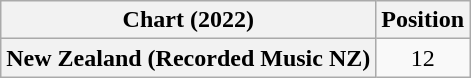<table class="wikitable sortable plainrowheaders" style="text-align:center">
<tr>
<th scope="col">Chart (2022)</th>
<th scope="col">Position</th>
</tr>
<tr>
<th scope="row">New Zealand (Recorded Music NZ)</th>
<td>12</td>
</tr>
</table>
